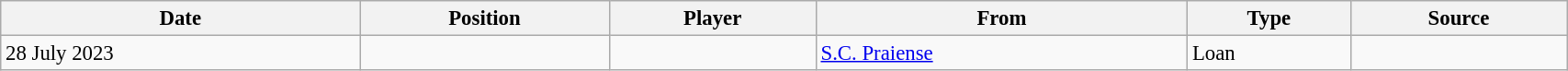<table class="wikitable sortable" style="width:90%; text-align:center; font-size:95%; text-align:left;">
<tr>
<th>Date</th>
<th>Position</th>
<th>Player</th>
<th>From</th>
<th>Type</th>
<th>Source</th>
</tr>
<tr>
<td>28 July 2023</td>
<td></td>
<td></td>
<td> <a href='#'>S.C. Praiense</a></td>
<td>Loan</td>
<td></td>
</tr>
</table>
